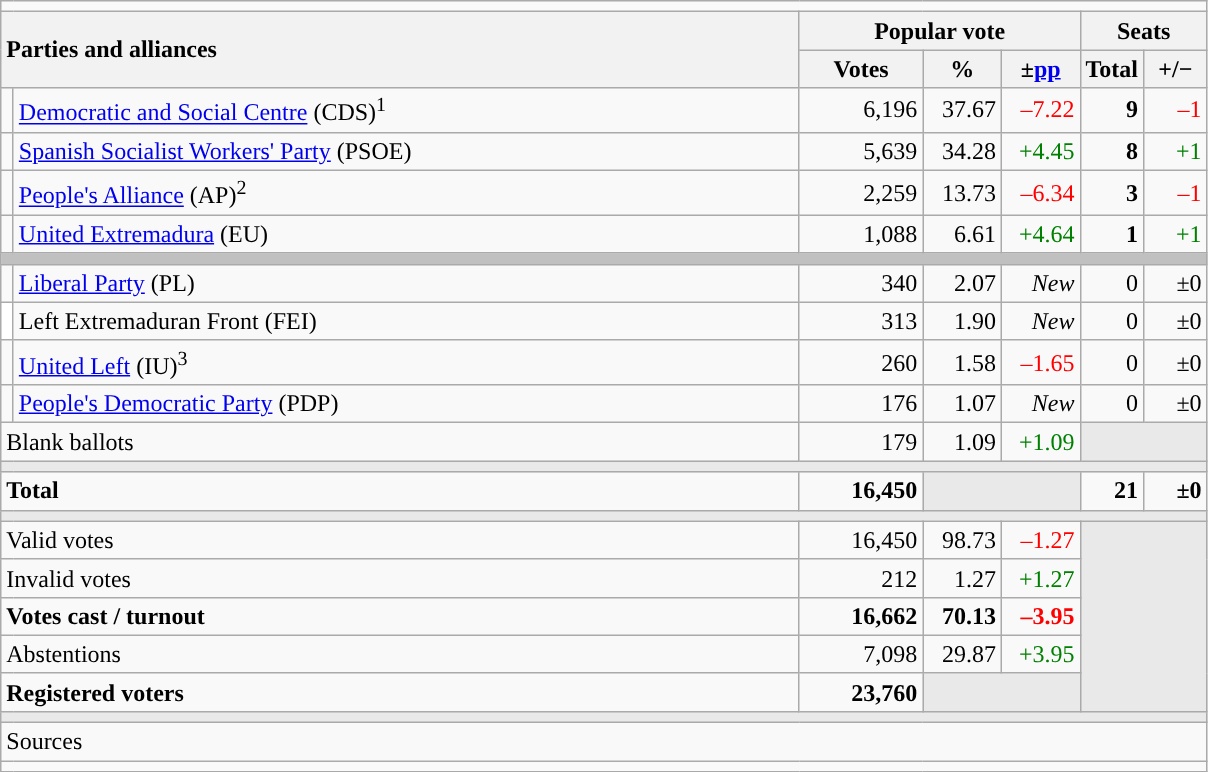<table class="wikitable" style="text-align:right;">
<tr>
<td colspan="7"></td>
</tr>
<tr>
<th style="text-align:left;" rowspan="2" colspan="2" width="525">Parties and alliances</th>
<th colspan="3">Popular vote</th>
<th colspan="2">Seats</th>
</tr>
<tr>
<th width="75">Votes</th>
<th width="45">%</th>
<th width="45">±<a href='#'>pp</a></th>
<th width="35">Total</th>
<th width="35">+/−</th>
</tr>
<tr>
<td width="1" style="color:inherit;background:"></td>
<td align="left"><a href='#'>Democratic and Social Centre</a> (CDS)<sup>1</sup></td>
<td>6,196</td>
<td>37.67</td>
<td style="color:red;">–7.22</td>
<td><strong>9</strong></td>
<td style="color:red;">–1</td>
</tr>
<tr>
<td style="color:inherit;background:"></td>
<td align="left"><a href='#'>Spanish Socialist Workers' Party</a> (PSOE)</td>
<td>5,639</td>
<td>34.28</td>
<td style="color:green;">+4.45</td>
<td><strong>8</strong></td>
<td style="color:green;">+1</td>
</tr>
<tr>
<td style="color:inherit;background:"></td>
<td align="left"><a href='#'>People's Alliance</a> (AP)<sup>2</sup></td>
<td>2,259</td>
<td>13.73</td>
<td style="color:red;">–6.34</td>
<td><strong>3</strong></td>
<td style="color:red;">–1</td>
</tr>
<tr>
<td style="color:inherit;background:"></td>
<td align="left"><a href='#'>United Extremadura</a> (EU)</td>
<td>1,088</td>
<td>6.61</td>
<td style="color:green;">+4.64</td>
<td><strong>1</strong></td>
<td style="color:green;">+1</td>
</tr>
<tr>
<td colspan="7" bgcolor="#C0C0C0"></td>
</tr>
<tr>
<td style="color:inherit;background:"></td>
<td align="left"><a href='#'>Liberal Party</a> (PL)</td>
<td>340</td>
<td>2.07</td>
<td><em>New</em></td>
<td>0</td>
<td>±0</td>
</tr>
<tr>
<td bgcolor="white"></td>
<td align="left">Left Extremaduran Front (FEI)</td>
<td>313</td>
<td>1.90</td>
<td><em>New</em></td>
<td>0</td>
<td>±0</td>
</tr>
<tr>
<td style="color:inherit;background:"></td>
<td align="left"><a href='#'>United Left</a> (IU)<sup>3</sup></td>
<td>260</td>
<td>1.58</td>
<td style="color:red;">–1.65</td>
<td>0</td>
<td>±0</td>
</tr>
<tr>
<td style="color:inherit;background:"></td>
<td align="left"><a href='#'>People's Democratic Party</a> (PDP)</td>
<td>176</td>
<td>1.07</td>
<td><em>New</em></td>
<td>0</td>
<td>±0</td>
</tr>
<tr>
<td align="left" colspan="2">Blank ballots</td>
<td>179</td>
<td>1.09</td>
<td style="color:green;">+1.09</td>
<td bgcolor="#E9E9E9" colspan="2"></td>
</tr>
<tr>
<td colspan="7" bgcolor="#E9E9E9"></td>
</tr>
<tr style="font-weight:bold;">
<td align="left" colspan="2">Total</td>
<td>16,450</td>
<td bgcolor="#E9E9E9" colspan="2"></td>
<td>21</td>
<td>±0</td>
</tr>
<tr>
<td colspan="7" bgcolor="#E9E9E9"></td>
</tr>
<tr>
<td align="left" colspan="2">Valid votes</td>
<td>16,450</td>
<td>98.73</td>
<td style="color:red;">–1.27</td>
<td bgcolor="#E9E9E9" colspan="2" rowspan="5"></td>
</tr>
<tr>
<td align="left" colspan="2">Invalid votes</td>
<td>212</td>
<td>1.27</td>
<td style="color:green;">+1.27</td>
</tr>
<tr style="font-weight:bold;">
<td align="left" colspan="2">Votes cast / turnout</td>
<td>16,662</td>
<td>70.13</td>
<td style="color:red;">–3.95</td>
</tr>
<tr>
<td align="left" colspan="2">Abstentions</td>
<td>7,098</td>
<td>29.87</td>
<td style="color:green;">+3.95</td>
</tr>
<tr style="font-weight:bold;">
<td align="left" colspan="2">Registered voters</td>
<td>23,760</td>
<td bgcolor="#E9E9E9" colspan="2"></td>
</tr>
<tr>
<td colspan="7" bgcolor="#E9E9E9"></td>
</tr>
<tr>
<td align="left" colspan="7">Sources</td>
</tr>
<tr>
<td colspan="7" style="text-align:left; max-width:790px;"></td>
</tr>
</table>
